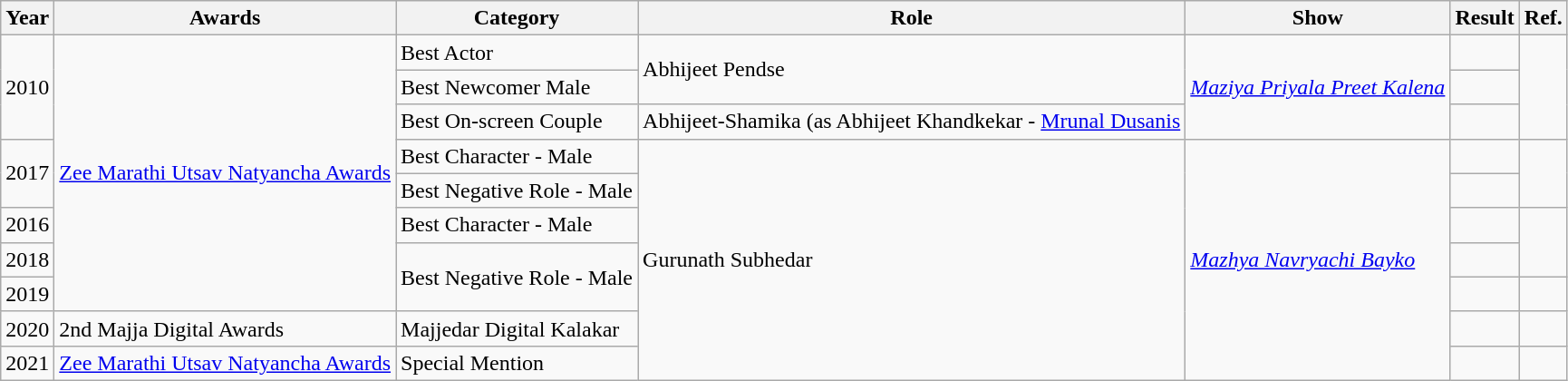<table class="wikitable">
<tr>
<th>Year</th>
<th>Awards</th>
<th>Category</th>
<th>Role</th>
<th>Show</th>
<th>Result</th>
<th>Ref.</th>
</tr>
<tr>
<td rowspan="3">2010</td>
<td rowspan="8"><a href='#'>Zee Marathi Utsav Natyancha Awards</a></td>
<td>Best Actor</td>
<td rowspan="2">Abhijeet Pendse</td>
<td rowspan="3"><em><a href='#'>Maziya Priyala Preet Kalena</a></em></td>
<td></td>
<td rowspan="3"></td>
</tr>
<tr>
<td>Best Newcomer Male</td>
<td></td>
</tr>
<tr>
<td>Best On-screen Couple</td>
<td>Abhijeet-Shamika (as Abhijeet Khandkekar - <a href='#'>Mrunal Dusanis</a></td>
<td></td>
</tr>
<tr>
<td rowspan="2">2017</td>
<td>Best Character - Male</td>
<td rowspan="7">Gurunath Subhedar</td>
<td rowspan="7"><em><a href='#'>Mazhya Navryachi Bayko</a></em></td>
<td></td>
<td rowspan="2"></td>
</tr>
<tr>
<td>Best Negative Role - Male</td>
<td></td>
</tr>
<tr>
<td>2016</td>
<td>Best Character - Male</td>
<td></td>
<td rowspan="2"></td>
</tr>
<tr>
<td>2018</td>
<td rowspan="2">Best Negative Role - Male</td>
<td></td>
</tr>
<tr>
<td>2019</td>
<td></td>
<td></td>
</tr>
<tr>
<td>2020</td>
<td>2nd Majja Digital Awards</td>
<td>Majjedar Digital Kalakar</td>
<td></td>
<td></td>
</tr>
<tr>
<td>2021</td>
<td><a href='#'>Zee Marathi Utsav Natyancha Awards</a></td>
<td>Special Mention</td>
<td></td>
<td></td>
</tr>
</table>
